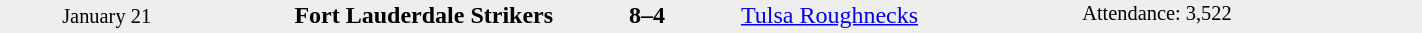<table style="width: 75%; background: #eeeeee;" cellspacing="0">
<tr>
<td style=font-size:85% align=center rowspan=3 width=15%>January 21</td>
<td width=24% align=right><strong>Fort Lauderdale Strikers</strong></td>
<td align=center width=13%><strong>8–4</strong></td>
<td width=24%><a href='#'>Tulsa Roughnecks</a></td>
<td style=font-size:85% rowspan=3 valign=top>Attendance: 3,522</td>
</tr>
<tr style=font-size:85%>
<td align=right valign=top></td>
<td valign=top></td>
<td align=left valign=top></td>
</tr>
</table>
